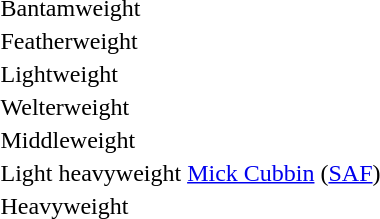<table>
<tr>
<td>Bantamweight</td>
<td></td>
<td></td>
<td></td>
</tr>
<tr>
<td>Featherweight</td>
<td></td>
<td></td>
<td></td>
</tr>
<tr>
<td>Lightweight</td>
<td></td>
<td></td>
<td></td>
</tr>
<tr>
<td>Welterweight</td>
<td></td>
<td></td>
<td></td>
</tr>
<tr>
<td>Middleweight</td>
<td></td>
<td></td>
<td></td>
</tr>
<tr>
<td>Light heavyweight</td>
<td> <a href='#'>Mick Cubbin</a> <span>(<a href='#'>SAF</a>)</span></td>
<td></td>
<td></td>
</tr>
<tr>
<td>Heavyweight</td>
<td></td>
<td></td>
<td></td>
</tr>
</table>
